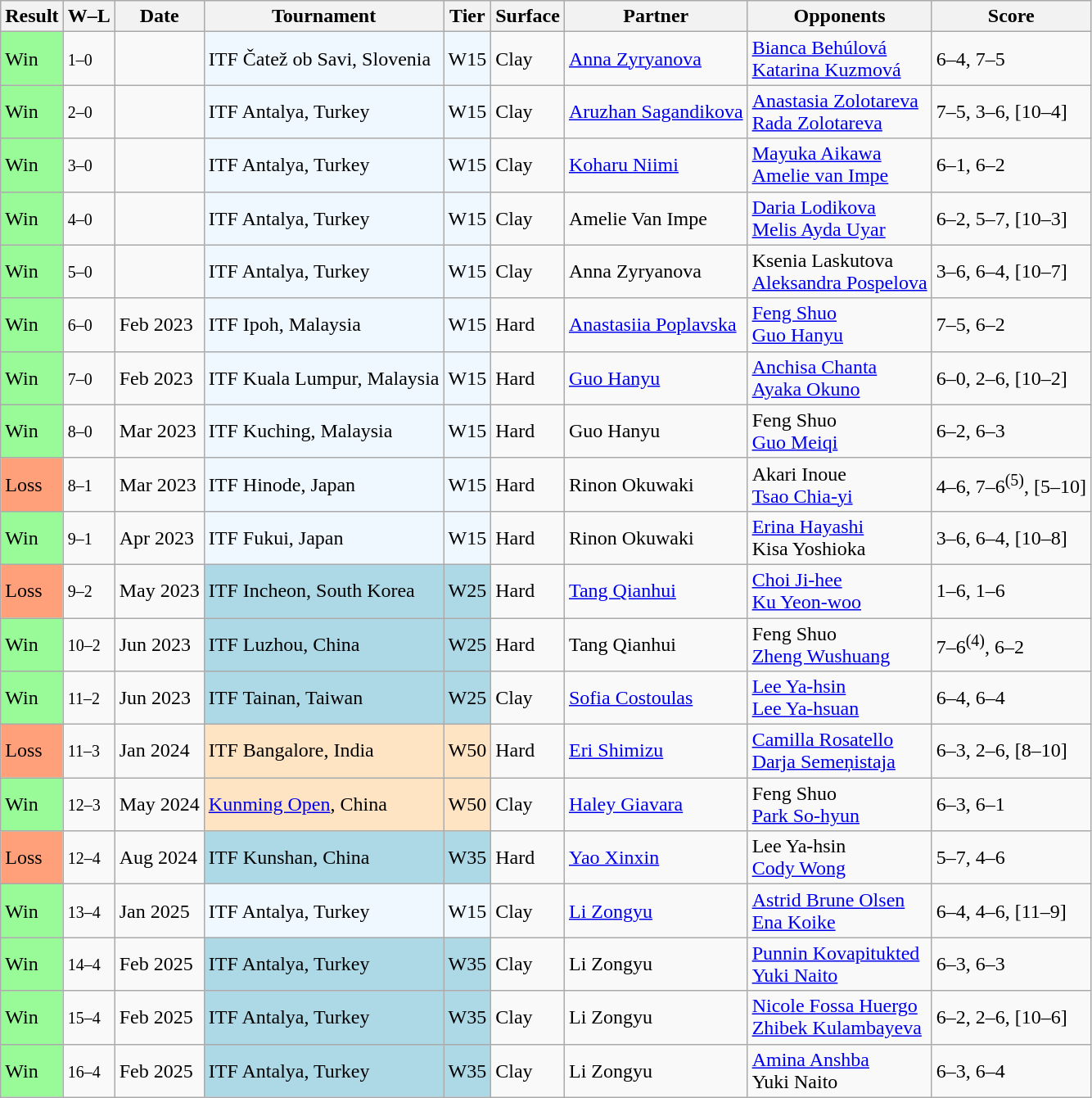<table class="sortable wikitable">
<tr>
<th>Result</th>
<th class="unsortable">W–L</th>
<th>Date</th>
<th>Tournament</th>
<th>Tier</th>
<th>Surface</th>
<th>Partner</th>
<th>Opponents</th>
<th class="unsortable">Score</th>
</tr>
<tr>
<td style="background:#98fb98;">Win</td>
<td><small>1–0</small></td>
<td></td>
<td style="background:#f0f8ff;">ITF Čatež ob Savi, Slovenia</td>
<td style="background:#f0f8ff;">W15</td>
<td>Clay</td>
<td> <a href='#'>Anna Zyryanova</a></td>
<td> <a href='#'>Bianca Behúlová</a> <br>  <a href='#'>Katarina Kuzmová</a></td>
<td>6–4, 7–5</td>
</tr>
<tr>
<td style="background:#98fb98;">Win</td>
<td><small>2–0</small></td>
<td></td>
<td style="background:#f0f8ff;">ITF Antalya, Turkey</td>
<td style="background:#f0f8ff;">W15</td>
<td>Clay</td>
<td> <a href='#'>Aruzhan Sagandikova</a></td>
<td> <a href='#'>Anastasia Zolotareva</a> <br>  <a href='#'>Rada Zolotareva</a></td>
<td>7–5, 3–6, [10–4]</td>
</tr>
<tr>
<td style="background:#98fb98;">Win</td>
<td><small>3–0</small></td>
<td></td>
<td style="background:#f0f8ff;">ITF Antalya, Turkey</td>
<td style="background:#f0f8ff;">W15</td>
<td>Clay</td>
<td> <a href='#'>Koharu Niimi</a></td>
<td> <a href='#'>Mayuka Aikawa</a> <br>  <a href='#'>Amelie van Impe</a></td>
<td>6–1, 6–2</td>
</tr>
<tr>
<td style="background:#98fb98;">Win</td>
<td><small>4–0</small></td>
<td></td>
<td style="background:#f0f8ff;">ITF Antalya, Turkey</td>
<td style="background:#f0f8ff;">W15</td>
<td>Clay</td>
<td> Amelie Van Impe</td>
<td> <a href='#'>Daria Lodikova</a> <br>  <a href='#'>Melis Ayda Uyar</a></td>
<td>6–2, 5–7, [10–3]</td>
</tr>
<tr>
<td style="background:#98fb98;">Win</td>
<td><small>5–0</small></td>
<td></td>
<td style="background:#f0f8ff;">ITF Antalya, Turkey</td>
<td style="background:#f0f8ff;">W15</td>
<td>Clay</td>
<td> Anna Zyryanova</td>
<td> Ksenia Laskutova <br>  <a href='#'>Aleksandra Pospelova</a></td>
<td>3–6, 6–4, [10–7]</td>
</tr>
<tr>
<td style="background:#98fb98;">Win</td>
<td><small>6–0</small></td>
<td>Feb 2023</td>
<td style=background:#f0f8ff>ITF Ipoh, Malaysia</td>
<td style=background:#f0f8ff>W15</td>
<td>Hard</td>
<td> <a href='#'>Anastasiia Poplavska</a></td>
<td> <a href='#'>Feng Shuo</a> <br>  <a href='#'>Guo Hanyu</a></td>
<td>7–5, 6–2</td>
</tr>
<tr>
<td style="background:#98fb98;">Win</td>
<td><small>7–0</small></td>
<td>Feb 2023</td>
<td style="background:#f0f8ff;">ITF Kuala Lumpur, Malaysia</td>
<td style="background:#f0f8ff;">W15</td>
<td>Hard</td>
<td> <a href='#'>Guo Hanyu</a></td>
<td> <a href='#'>Anchisa Chanta</a> <br>  <a href='#'>Ayaka Okuno</a></td>
<td>6–0, 2–6, [10–2]</td>
</tr>
<tr>
<td style="background:#98fb98;">Win</td>
<td><small>8–0</small></td>
<td>Mar 2023</td>
<td style="background:#f0f8ff;">ITF Kuching, Malaysia</td>
<td style="background:#f0f8ff;">W15</td>
<td>Hard</td>
<td> Guo Hanyu</td>
<td> Feng Shuo <br>  <a href='#'>Guo Meiqi</a></td>
<td>6–2, 6–3</td>
</tr>
<tr>
<td style="background:#ffa07a;">Loss</td>
<td><small>8–1</small></td>
<td>Mar 2023</td>
<td style=background:#f0f8ff>ITF Hinode, Japan</td>
<td style=background:#f0f8ff>W15</td>
<td>Hard</td>
<td> Rinon Okuwaki</td>
<td> Akari Inoue <br>  <a href='#'>Tsao Chia-yi</a></td>
<td>4–6, 7–6<sup>(5)</sup>, [5–10]</td>
</tr>
<tr>
<td style="background:#98fb98;">Win</td>
<td><small>9–1</small></td>
<td>Apr 2023</td>
<td style="background:#f0f8ff;">ITF Fukui, Japan</td>
<td style="background:#f0f8ff;">W15</td>
<td>Hard</td>
<td> Rinon Okuwaki</td>
<td> <a href='#'>Erina Hayashi</a> <br>  Kisa Yoshioka</td>
<td>3–6, 6–4, [10–8]</td>
</tr>
<tr>
<td style="background:#ffa07a;">Loss</td>
<td><small>9–2</small></td>
<td>May 2023</td>
<td style="background:lightblue;">ITF Incheon, South Korea</td>
<td style="background:lightblue;">W25</td>
<td>Hard</td>
<td> <a href='#'>Tang Qianhui</a></td>
<td> <a href='#'>Choi Ji-hee</a> <br>  <a href='#'>Ku Yeon-woo</a></td>
<td>1–6, 1–6</td>
</tr>
<tr>
<td style="background:#98fb98;">Win</td>
<td><small>10–2</small></td>
<td>Jun 2023</td>
<td style="background:lightblue;">ITF Luzhou, China</td>
<td style="background:lightblue;">W25</td>
<td>Hard</td>
<td> Tang Qianhui</td>
<td> Feng Shuo <br>  <a href='#'>Zheng Wushuang</a></td>
<td>7–6<sup>(4)</sup>, 6–2</td>
</tr>
<tr>
<td style="background:#98FB98;">Win</td>
<td><small>11–2</small></td>
<td>Jun 2023</td>
<td style="background:lightblue;">ITF Tainan, Taiwan</td>
<td style="background:lightblue;">W25</td>
<td>Clay</td>
<td> <a href='#'>Sofia Costoulas</a></td>
<td> <a href='#'>Lee Ya-hsin</a> <br>  <a href='#'>Lee Ya-hsuan</a></td>
<td>6–4, 6–4</td>
</tr>
<tr>
<td style="background:#ffa07a;">Loss</td>
<td><small>11–3</small></td>
<td>Jan 2024</td>
<td style="background:#ffe4c4;">ITF Bangalore, India</td>
<td style="background:#ffe4c4;">W50</td>
<td>Hard</td>
<td> <a href='#'>Eri Shimizu</a></td>
<td> <a href='#'>Camilla Rosatello</a> <br>  <a href='#'>Darja Semeņistaja</a></td>
<td>6–3, 2–6, [8–10]</td>
</tr>
<tr>
<td style="background:#98FB98;">Win</td>
<td><small>12–3</small></td>
<td>May 2024</td>
<td style="background:#ffe4c4;"><a href='#'>Kunming Open</a>, China</td>
<td style="background:#ffe4c4;">W50</td>
<td>Clay</td>
<td> <a href='#'>Haley Giavara</a></td>
<td> Feng Shuo <br>  <a href='#'>Park So-hyun</a></td>
<td>6–3, 6–1</td>
</tr>
<tr>
<td style="background:#ffa07a;">Loss</td>
<td><small>12–4</small></td>
<td>Aug 2024</td>
<td style="background:lightblue;">ITF Kunshan, China</td>
<td style="background:lightblue;">W35</td>
<td>Hard</td>
<td> <a href='#'>Yao Xinxin</a></td>
<td> Lee Ya-hsin <br>  <a href='#'>Cody Wong</a></td>
<td>5–7, 4–6</td>
</tr>
<tr>
<td style="background:#98fb98;">Win</td>
<td><small>13–4</small></td>
<td>Jan 2025</td>
<td style="background:#f0f8ff;">ITF Antalya, Turkey</td>
<td style="background:#f0f8ff;">W15</td>
<td>Clay</td>
<td> <a href='#'>Li Zongyu</a></td>
<td> <a href='#'>Astrid Brune Olsen</a> <br>  <a href='#'>Ena Koike</a></td>
<td>6–4, 4–6, [11–9]</td>
</tr>
<tr>
<td style="background:#98fb98;">Win</td>
<td><small>14–4</small></td>
<td>Feb 2025</td>
<td style="background:lightblue;">ITF Antalya, Turkey</td>
<td style="background:lightblue;">W35</td>
<td>Clay</td>
<td> Li Zongyu</td>
<td> <a href='#'>Punnin Kovapitukted</a> <br>  <a href='#'>Yuki Naito</a></td>
<td>6–3, 6–3</td>
</tr>
<tr>
<td style="background:#98fb98;">Win</td>
<td><small>15–4</small></td>
<td>Feb 2025</td>
<td style="background:lightblue;">ITF Antalya, Turkey</td>
<td style="background:lightblue;">W35</td>
<td>Clay</td>
<td> Li Zongyu</td>
<td> <a href='#'>Nicole Fossa Huergo</a> <br>  <a href='#'>Zhibek Kulambayeva</a></td>
<td>6–2, 2–6, [10–6]</td>
</tr>
<tr>
<td style="background:#98fb98;">Win</td>
<td><small>16–4</small></td>
<td>Feb 2025</td>
<td style="background:lightblue;">ITF Antalya, Turkey</td>
<td style="background:lightblue;">W35</td>
<td>Clay</td>
<td> Li Zongyu</td>
<td> <a href='#'>Amina Anshba</a> <br>  Yuki Naito</td>
<td>6–3, 6–4</td>
</tr>
</table>
